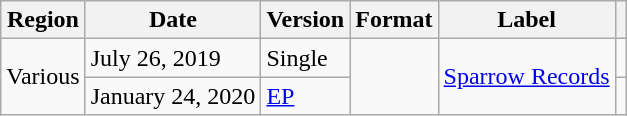<table class="wikitable plainrowheaders">
<tr>
<th scope="col">Region</th>
<th scope="col">Date</th>
<th scope="col">Version</th>
<th scope="col">Format</th>
<th scope="col">Label</th>
<th scope="col"></th>
</tr>
<tr>
<td rowspan="2">Various</td>
<td>July 26, 2019</td>
<td>Single</td>
<td rowspan="2"></td>
<td rowspan="2"><a href='#'>Sparrow Records</a></td>
<td></td>
</tr>
<tr>
<td>January 24, 2020</td>
<td><a href='#'>EP</a></td>
<td></td>
</tr>
</table>
